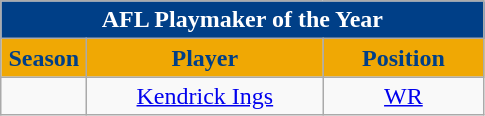<table class="wikitable sortable" style="text-align:center">
<tr>
<td colspan="4" style="background:#003F87; color:#FFFFFF;"><strong>AFL Playmaker of the Year</strong></td>
</tr>
<tr>
<th style="width:50px; background:#F0A804; color:#003F87;">Season</th>
<th style="width:150px; background:#F0A804; color:#003F87;">Player</th>
<th style="width:100px; background:#F0A804; color:#003F87;">Position</th>
</tr>
<tr>
<td></td>
<td><a href='#'>Kendrick Ings</a></td>
<td><a href='#'>WR</a></td>
</tr>
</table>
